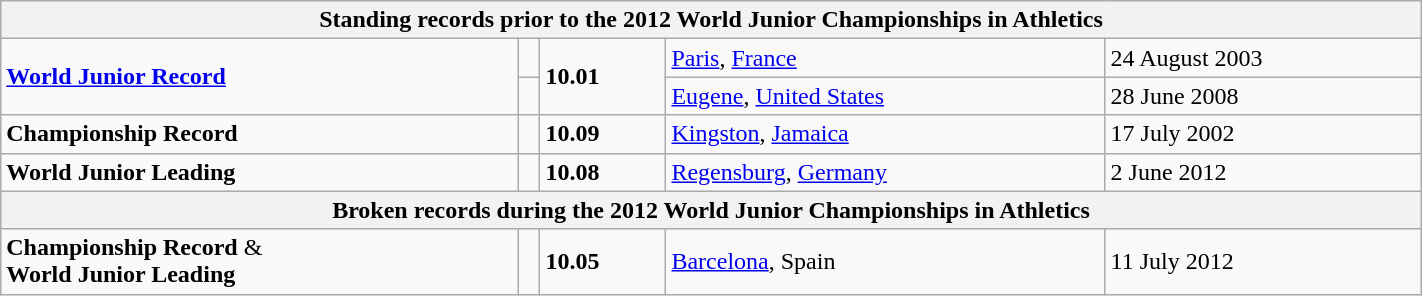<table class="wikitable" width=75%>
<tr>
<th colspan="5">Standing records prior to the 2012 World Junior Championships in Athletics</th>
</tr>
<tr>
<td rowspan=2><strong><a href='#'>World Junior Record</a></strong></td>
<td></td>
<td rowspan=2><strong>10.01</strong></td>
<td><a href='#'>Paris</a>, <a href='#'>France</a></td>
<td>24 August 2003</td>
</tr>
<tr>
<td></td>
<td><a href='#'>Eugene</a>, <a href='#'>United States</a></td>
<td>28 June 2008</td>
</tr>
<tr>
<td><strong>Championship Record</strong></td>
<td></td>
<td><strong>10.09</strong></td>
<td><a href='#'>Kingston</a>, <a href='#'>Jamaica</a></td>
<td>17 July 2002</td>
</tr>
<tr>
<td><strong>World Junior Leading</strong></td>
<td></td>
<td><strong>10.08</strong></td>
<td><a href='#'>Regensburg</a>, <a href='#'>Germany</a></td>
<td>2 June 2012</td>
</tr>
<tr>
<th colspan="5">Broken records during the 2012 World Junior Championships in Athletics</th>
</tr>
<tr>
<td><strong>Championship Record</strong> &<br><strong>World Junior Leading</strong></td>
<td></td>
<td><strong>10.05</strong></td>
<td><a href='#'>Barcelona</a>, Spain</td>
<td>11 July 2012</td>
</tr>
</table>
